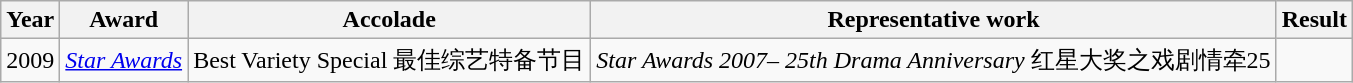<table class="wikitable sortable">
<tr>
<th>Year</th>
<th>Award</th>
<th>Accolade</th>
<th>Representative work</th>
<th class="unsortable">Result</th>
</tr>
<tr>
<td>2009</td>
<td><em><a href='#'>Star Awards</a></em></td>
<td>Best Variety Special 最佳综艺特备节目</td>
<td><em>Star Awards 2007– 25th Drama Anniversary</em> 红星大奖之戏剧情牵25</td>
<td></td>
</tr>
</table>
